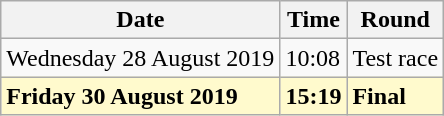<table class="wikitable">
<tr>
<th>Date</th>
<th>Time</th>
<th>Round</th>
</tr>
<tr>
<td>Wednesday 28 August 2019</td>
<td>10:08</td>
<td>Test race</td>
</tr>
<tr>
<td style=background:lemonchiffon><strong>Friday 30 August 2019</strong></td>
<td style=background:lemonchiffon><strong>15:19</strong></td>
<td style=background:lemonchiffon><strong>Final</strong></td>
</tr>
</table>
